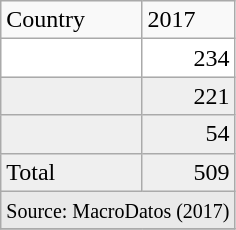<table class="wikitable">
<tr>
<td>Country</td>
<td>2017</td>
</tr>
<tr bgcolor="ffffff">
<td></td>
<td align=right>234</td>
</tr>
<tr bgcolor="efefef">
<td></td>
<td align=right>221</td>
</tr>
<tr bgcolor="efefef">
<td></td>
<td align=right>54</td>
</tr>
<tr bgcolor="efefef">
<td>Total</td>
<td align=right>509</td>
</tr>
<tr bgcolor="efefef">
<td colspan=3 style="background:#e9e9e9;" align=center><small>Source: MacroDatos (2017)</small></td>
</tr>
<tr>
</tr>
</table>
